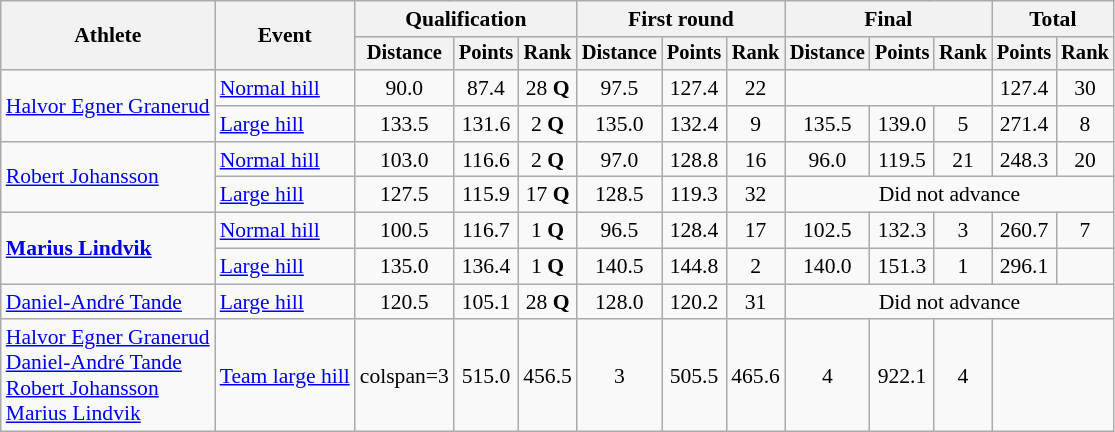<table class="wikitable" style="font-size:90%">
<tr>
<th rowspan=2>Athlete</th>
<th rowspan=2>Event</th>
<th colspan=3>Qualification</th>
<th colspan=3>First round</th>
<th colspan=3>Final</th>
<th colspan=2>Total</th>
</tr>
<tr style="font-size:95%">
<th>Distance</th>
<th>Points</th>
<th>Rank</th>
<th>Distance</th>
<th>Points</th>
<th>Rank</th>
<th>Distance</th>
<th>Points</th>
<th>Rank</th>
<th>Points</th>
<th>Rank</th>
</tr>
<tr align=center>
<td align=left rowspan=2><a href='#'>Halvor Egner Granerud</a></td>
<td align=left><a href='#'>Normal hill</a></td>
<td>90.0</td>
<td>87.4</td>
<td>28 <strong>Q</strong></td>
<td>97.5</td>
<td>127.4</td>
<td>22</td>
<td colspan=3></td>
<td>127.4</td>
<td>30</td>
</tr>
<tr align=center>
<td align=left><a href='#'>Large hill</a></td>
<td>133.5</td>
<td>131.6</td>
<td>2 <strong>Q</strong></td>
<td>135.0</td>
<td>132.4</td>
<td>9</td>
<td>135.5</td>
<td>139.0</td>
<td>5</td>
<td>271.4</td>
<td>8</td>
</tr>
<tr align=center>
<td align=left rowspan=2><a href='#'>Robert Johansson</a></td>
<td align=left><a href='#'>Normal hill</a></td>
<td>103.0</td>
<td>116.6</td>
<td>2 <strong>Q</strong></td>
<td>97.0</td>
<td>128.8</td>
<td>16</td>
<td>96.0</td>
<td>119.5</td>
<td>21</td>
<td>248.3</td>
<td>20</td>
</tr>
<tr align=center>
<td align=left><a href='#'>Large hill</a></td>
<td>127.5</td>
<td>115.9</td>
<td>17 <strong>Q</strong></td>
<td>128.5</td>
<td>119.3</td>
<td>32</td>
<td colspan="5">Did not advance</td>
</tr>
<tr align=center>
<td align=left rowspan=2><strong><a href='#'>Marius Lindvik</a></strong></td>
<td align=left><a href='#'>Normal hill</a></td>
<td>100.5</td>
<td>116.7</td>
<td>1 <strong>Q</strong></td>
<td>96.5</td>
<td>128.4</td>
<td>17</td>
<td>102.5</td>
<td>132.3</td>
<td>3</td>
<td>260.7</td>
<td>7</td>
</tr>
<tr align=center>
<td align=left><a href='#'>Large hill</a></td>
<td>135.0</td>
<td>136.4</td>
<td>1 <strong>Q</strong></td>
<td>140.5</td>
<td>144.8</td>
<td>2</td>
<td>140.0</td>
<td>151.3</td>
<td>1</td>
<td>296.1</td>
<td></td>
</tr>
<tr align=center>
<td align=left colspan=1><a href='#'>Daniel-André Tande</a></td>
<td align=left><a href='#'>Large hill</a></td>
<td>120.5</td>
<td>105.1</td>
<td>28 <strong>Q</strong></td>
<td>128.0</td>
<td>120.2</td>
<td>31</td>
<td colspan="5">Did not advance</td>
</tr>
<tr align=center>
<td align=left rowspan=1><a href='#'>Halvor Egner Granerud</a> <br> <a href='#'>Daniel-André Tande</a> <br> <a href='#'>Robert Johansson</a> <br> <a href='#'>Marius Lindvik</a></td>
<td align=left><a href='#'>Team large hill</a></td>
<td>colspan=3 </td>
<td>515.0</td>
<td>456.5</td>
<td>3</td>
<td>505.5</td>
<td>465.6</td>
<td>4</td>
<td>922.1</td>
<td>4</td>
</tr>
</table>
